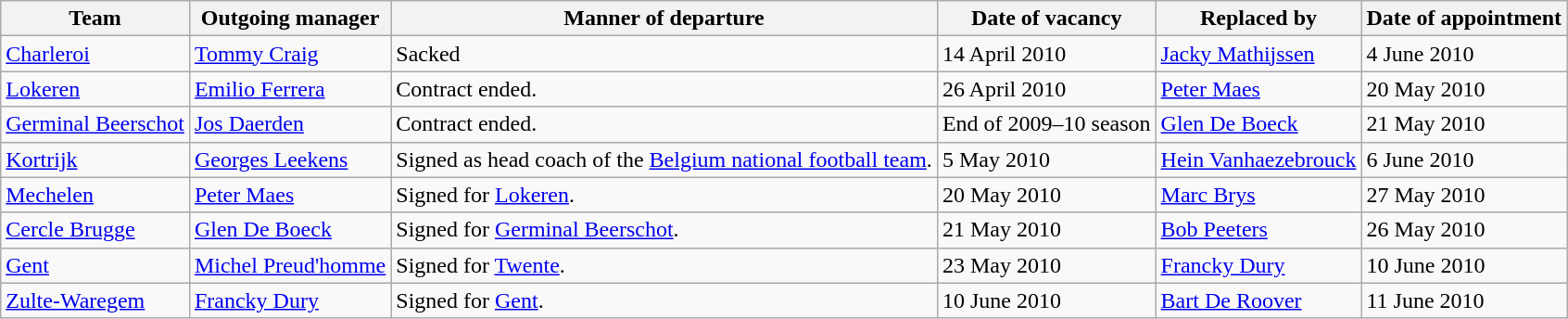<table class="wikitable">
<tr>
<th>Team</th>
<th>Outgoing manager</th>
<th>Manner of departure</th>
<th>Date of vacancy</th>
<th>Replaced by</th>
<th>Date of appointment</th>
</tr>
<tr>
<td><a href='#'>Charleroi</a></td>
<td> <a href='#'>Tommy Craig</a></td>
<td>Sacked</td>
<td>14 April 2010</td>
<td> <a href='#'>Jacky Mathijssen</a></td>
<td>4 June 2010</td>
</tr>
<tr>
<td><a href='#'>Lokeren</a></td>
<td> <a href='#'>Emilio Ferrera</a></td>
<td>Contract ended.</td>
<td>26 April 2010</td>
<td> <a href='#'>Peter Maes</a></td>
<td>20 May 2010</td>
</tr>
<tr>
<td><a href='#'>Germinal Beerschot</a></td>
<td> <a href='#'>Jos Daerden</a></td>
<td>Contract ended.</td>
<td>End of 2009–10 season</td>
<td> <a href='#'>Glen De Boeck</a></td>
<td>21 May 2010</td>
</tr>
<tr>
<td><a href='#'>Kortrijk</a></td>
<td> <a href='#'>Georges Leekens</a></td>
<td>Signed as head coach of the <a href='#'>Belgium national football team</a>.</td>
<td>5 May 2010</td>
<td> <a href='#'>Hein Vanhaezebrouck</a></td>
<td>6 June 2010</td>
</tr>
<tr>
<td><a href='#'>Mechelen</a></td>
<td> <a href='#'>Peter Maes</a></td>
<td>Signed for <a href='#'>Lokeren</a>.</td>
<td>20 May 2010</td>
<td> <a href='#'>Marc Brys</a></td>
<td>27 May 2010</td>
</tr>
<tr>
<td><a href='#'>Cercle Brugge</a></td>
<td> <a href='#'>Glen De Boeck</a></td>
<td>Signed for <a href='#'>Germinal Beerschot</a>.</td>
<td>21 May 2010</td>
<td> <a href='#'>Bob Peeters</a></td>
<td>26 May 2010</td>
</tr>
<tr>
<td><a href='#'>Gent</a></td>
<td> <a href='#'>Michel Preud'homme</a></td>
<td>Signed for  <a href='#'>Twente</a>.</td>
<td>23 May 2010</td>
<td> <a href='#'>Francky Dury</a></td>
<td>10 June 2010</td>
</tr>
<tr>
<td><a href='#'>Zulte-Waregem</a></td>
<td> <a href='#'>Francky Dury</a></td>
<td>Signed for <a href='#'>Gent</a>.</td>
<td>10 June 2010</td>
<td> <a href='#'>Bart De Roover</a></td>
<td>11 June 2010</td>
</tr>
</table>
